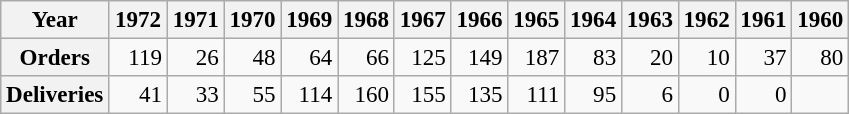<table class="wikitable" style="text-align:right; font-size:96%;">
<tr>
<th>Year</th>
<th style="width: 32px;">1972</th>
<th>1971</th>
<th>1970</th>
<th>1969</th>
<th>1968</th>
<th>1967</th>
<th>1966</th>
<th>1965</th>
<th>1964</th>
<th>1963</th>
<th>1962</th>
<th>1961</th>
<th>1960</th>
</tr>
<tr>
<th>Orders</th>
<td>119</td>
<td>26</td>
<td>48</td>
<td>64</td>
<td>66</td>
<td>125</td>
<td>149</td>
<td>187</td>
<td>83</td>
<td>20</td>
<td>10</td>
<td>37</td>
<td>80</td>
</tr>
<tr>
<th>Deliveries</th>
<td>41</td>
<td>33</td>
<td>55</td>
<td>114</td>
<td>160</td>
<td>155</td>
<td>135</td>
<td>111</td>
<td>95</td>
<td>6</td>
<td>0</td>
<td>0</td>
<td></td>
</tr>
</table>
